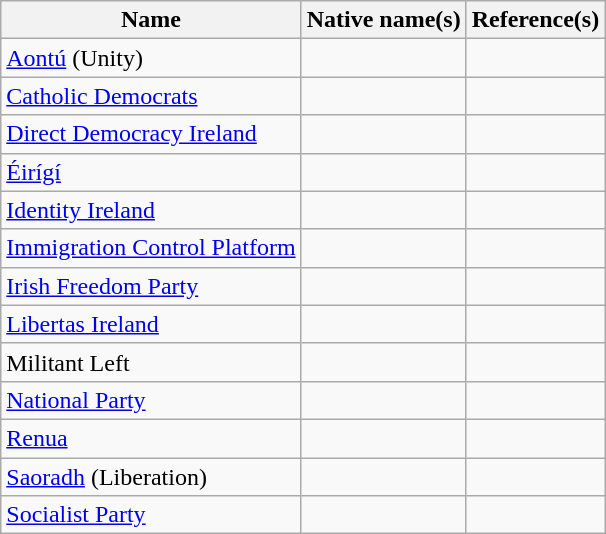<table class="wikitable">
<tr>
<th>Name</th>
<th>Native name(s)</th>
<th>Reference(s)</th>
</tr>
<tr>
<td><a href='#'>Aontú</a> (Unity)</td>
<td></td>
<td></td>
</tr>
<tr>
<td><a href='#'>Catholic Democrats</a></td>
<td></td>
<td></td>
</tr>
<tr>
<td><a href='#'>Direct Democracy Ireland</a></td>
<td></td>
<td></td>
</tr>
<tr>
<td><a href='#'>Éirígí</a></td>
<td></td>
<td></td>
</tr>
<tr>
<td><a href='#'>Identity Ireland</a></td>
<td></td>
<td></td>
</tr>
<tr>
<td><a href='#'>Immigration Control Platform</a></td>
<td></td>
<td></td>
</tr>
<tr>
<td><a href='#'>Irish Freedom Party</a></td>
<td></td>
<td></td>
</tr>
<tr>
<td><a href='#'>Libertas Ireland</a></td>
<td></td>
<td></td>
</tr>
<tr>
<td>Militant Left</td>
<td></td>
<td></td>
</tr>
<tr>
<td><a href='#'>National Party</a></td>
<td></td>
<td></td>
</tr>
<tr>
<td><a href='#'>Renua</a></td>
<td></td>
<td></td>
</tr>
<tr>
<td><a href='#'>Saoradh</a> (Liberation)</td>
<td></td>
<td></td>
</tr>
<tr>
<td><a href='#'>Socialist Party</a></td>
<td></td>
<td></td>
</tr>
</table>
